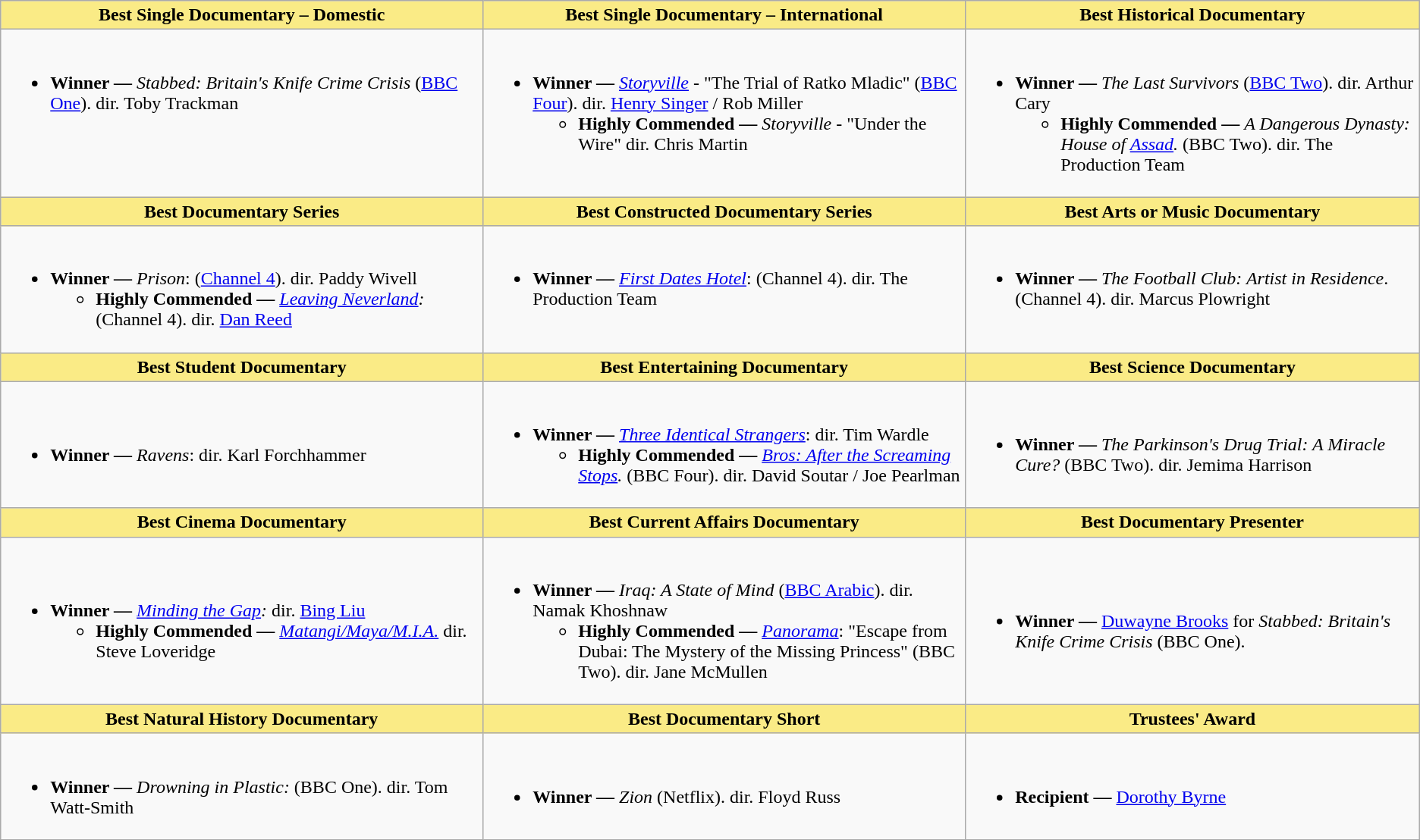<table class="wikitable" style="font-size:100%">
<tr>
<th style="background:#FAEB86;" width="34%"><strong>Best Single Documentary – Domestic</strong></th>
<th style="background:#FAEB86;" width="33%"><strong>Best Single Documentary – International</strong></th>
<th style="background:#FAEB86;" width="33%"><strong>Best Historical Documentary</strong></th>
</tr>
<tr>
<td style="vertical-align:top"><br><ul><li><strong>Winner —</strong> <em>Stabbed: Britain's Knife Crime Crisis</em> (<a href='#'>BBC One</a>). dir. Toby Trackman</li></ul></td>
<td style="vertical-align:top"><br><ul><li><strong>Winner —</strong> <em><a href='#'>Storyville</a></em> - "The Trial of Ratko Mladic" (<a href='#'>BBC Four</a>). dir. <a href='#'>Henry Singer</a> / Rob Miller<ul><li><strong>Highly Commended —</strong> <em>Storyville</em> - "Under the Wire" dir. Chris Martin</li></ul></li></ul></td>
<td style="vertical-align:top"><br><ul><li><strong>Winner —</strong> <em>The Last Survivors</em> (<a href='#'>BBC Two</a>). dir. Arthur Cary<ul><li><strong>Highly Commended —</strong> <em>A Dangerous Dynasty: House of <a href='#'>Assad</a>.</em> (BBC Two). dir. The Production Team</li></ul></li></ul></td>
</tr>
<tr>
<th style="background:#FAEB86;" width="34%"><strong>Best Documentary Series</strong></th>
<th style="background:#FAEB86;" width="33%"><strong>Best Constructed Documentary Series</strong></th>
<th style="background:#FAEB86;" width="33%"><strong>Best Arts or Music Documentary</strong></th>
</tr>
<tr>
<td style="vertical-align:top"><br><ul><li><strong>Winner —</strong> <em>Prison</em>: (<a href='#'>Channel 4</a>). dir. Paddy Wivell<ul><li><strong>Highly Commended —</strong> <em><a href='#'>Leaving Neverland</a>:</em> (Channel 4). dir. <a href='#'>Dan Reed</a></li></ul></li></ul></td>
<td style="vertical-align:top"><br><ul><li><strong>Winner —</strong> <em><a href='#'>First Dates Hotel</a></em>: (Channel 4). dir. The Production Team</li></ul></td>
<td style="vertical-align:top"><br><ul><li><strong>Winner —</strong> <em>The Football Club: Artist in Residence</em>. (Channel 4). dir. Marcus Plowright</li></ul></td>
</tr>
<tr>
<th style="background:#FAEB86;" width="34%"><strong>Best Student Documentary</strong></th>
<th style="background:#FAEB86;" width="34%"><strong>Best Entertaining Documentary</strong></th>
<th style="background:#FAEB86;" width="34%"><strong>Best Science Documentary</strong></th>
</tr>
<tr>
<td><br><ul><li><strong>Winner —</strong> <em>Ravens</em>: dir. Karl Forchhammer</li></ul></td>
<td><br><ul><li><strong>Winner —</strong> <em><a href='#'>Three Identical Strangers</a></em>: dir. Tim Wardle<ul><li><strong>Highly Commended —</strong> <em><a href='#'>Bros: After the Screaming Stops</a>.</em> (BBC Four). dir. David Soutar / Joe Pearlman</li></ul></li></ul></td>
<td><br><ul><li><strong>Winner —</strong> <em>The Parkinson's Drug Trial: A Miracle Cure?</em> (BBC Two). dir. Jemima Harrison</li></ul></td>
</tr>
<tr>
<th style="background:#FAEB86;" width="34%"><strong>Best Cinema Documentary</strong></th>
<th style="background:#FAEB86;" width="34%">Best Current Affairs Documentary</th>
<th style="background:#FAEB86;" width="34%">Best Documentary Presenter</th>
</tr>
<tr>
<td><br><ul><li><strong>Winner —</strong> <em><a href='#'>Minding the Gap</a>:</em> dir. <a href='#'>Bing Liu</a><ul><li><strong>Highly Commended —</strong> <em><a href='#'>Matangi/Maya/M.I.A.</a></em> dir. Steve Loveridge</li></ul></li></ul></td>
<td><br><ul><li><strong>Winner —</strong> <em>Iraq: A State of Mind</em> (<a href='#'>BBC Arabic</a>). dir. Namak Khoshnaw<ul><li><strong>Highly Commended —</strong> <em><a href='#'>Panorama</a></em>: "Escape from Dubai: The Mystery of the Missing Princess" (BBC Two). dir. Jane McMullen</li></ul></li></ul></td>
<td><br><ul><li><strong>Winner —</strong> <a href='#'>Duwayne Brooks</a> for <em>Stabbed: Britain's Knife Crime Crisis</em> (BBC One).</li></ul></td>
</tr>
<tr>
<th style="background:#FAEB86;" width="34%"><strong>Best Natural History Documentary</strong></th>
<th style="background:#FAEB86;" width="34%"><strong>Best Documentary Short</strong></th>
<th style="background:#FAEB86;" width="34%"><strong>Trustees' Award</strong></th>
</tr>
<tr>
<td><br><ul><li><strong>Winner —</strong> <em>Drowning in Plastic:</em> (BBC One). dir. Tom Watt-Smith</li></ul></td>
<td><br><ul><li><strong>Winner —</strong> <em>Zion</em> (Netflix). dir. Floyd Russ</li></ul></td>
<td><br><ul><li><strong>Recipient —</strong> <a href='#'>Dorothy Byrne</a></li></ul></td>
</tr>
</table>
